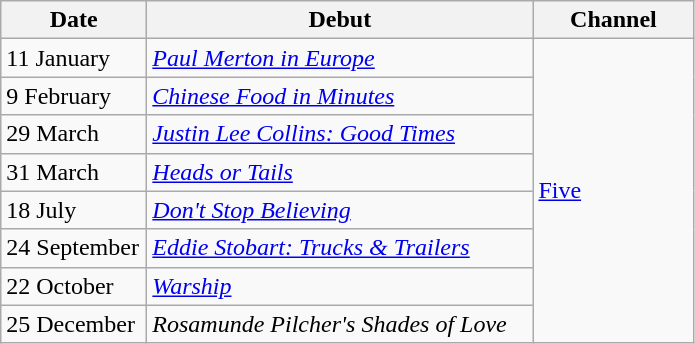<table class="wikitable">
<tr>
<th width=90>Date</th>
<th width=250>Debut</th>
<th width=100>Channel</th>
</tr>
<tr>
<td>11 January</td>
<td><em><a href='#'>Paul Merton in Europe</a></em></td>
<td rowspan="8"><a href='#'>Five</a></td>
</tr>
<tr>
<td>9 February</td>
<td><em><a href='#'>Chinese Food in Minutes</a></em></td>
</tr>
<tr>
<td>29 March</td>
<td><em><a href='#'>Justin Lee Collins: Good Times</a></em></td>
</tr>
<tr>
<td>31 March</td>
<td><em><a href='#'>Heads or Tails</a></em></td>
</tr>
<tr>
<td>18 July</td>
<td><em><a href='#'>Don't Stop Believing</a></em></td>
</tr>
<tr>
<td>24 September</td>
<td><em><a href='#'>Eddie Stobart: Trucks & Trailers</a></em></td>
</tr>
<tr>
<td>22 October</td>
<td><em><a href='#'>Warship</a></em></td>
</tr>
<tr>
<td>25 December</td>
<td><em>Rosamunde Pilcher's Shades of Love</em></td>
</tr>
</table>
